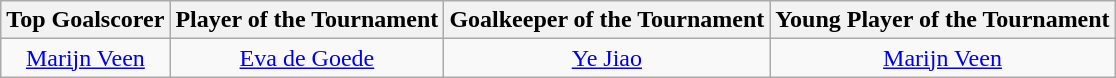<table class=wikitable style="margin:auto; text-align:center">
<tr>
<th>Top Goalscorer</th>
<th>Player of the Tournament</th>
<th>Goalkeeper of the Tournament</th>
<th>Young Player of the Tournament</th>
</tr>
<tr>
<td> <a href='#'>Marijn Veen</a></td>
<td> <a href='#'>Eva de Goede</a></td>
<td> <a href='#'>Ye Jiao</a></td>
<td> <a href='#'>Marijn Veen</a></td>
</tr>
</table>
